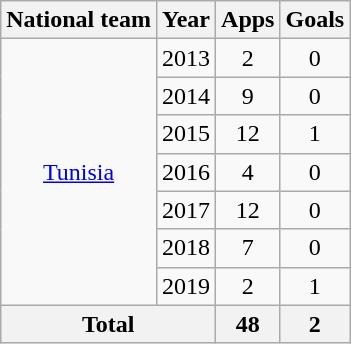<table class="wikitable" style="text-align:center">
<tr>
<th>National team</th>
<th>Year</th>
<th>Apps</th>
<th>Goals</th>
</tr>
<tr>
<td rowspan="7"><a href='#'>Tunisia</a></td>
<td>2013</td>
<td>2</td>
<td>0</td>
</tr>
<tr>
<td>2014</td>
<td>9</td>
<td>0</td>
</tr>
<tr>
<td>2015</td>
<td>12</td>
<td>1</td>
</tr>
<tr>
<td>2016</td>
<td>4</td>
<td>0</td>
</tr>
<tr>
<td>2017</td>
<td>12</td>
<td>0</td>
</tr>
<tr>
<td>2018</td>
<td>7</td>
<td>0</td>
</tr>
<tr>
<td>2019</td>
<td>2</td>
<td>1</td>
</tr>
<tr>
<th colspan="2">Total</th>
<th>48</th>
<th>2</th>
</tr>
</table>
